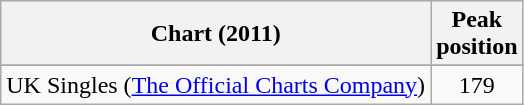<table class="wikitable sortable plainrowheaders">
<tr>
<th scope="col">Chart (2011)</th>
<th scope="col">Peak<br>position</th>
</tr>
<tr>
</tr>
<tr>
<td>UK Singles (<a href='#'>The Official Charts Company</a>)</td>
<td style="text-align:center;">179</td>
</tr>
</table>
